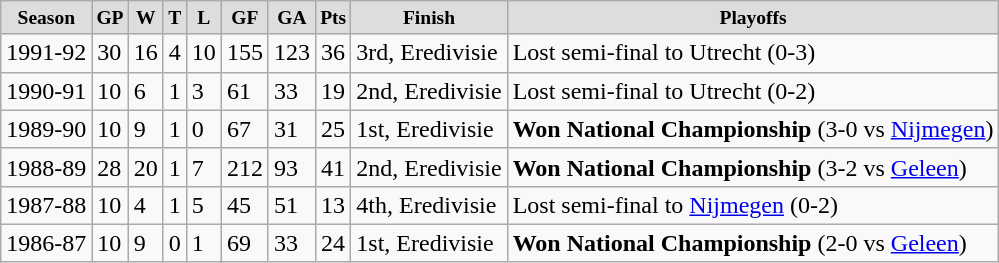<table class="wikitable">
<tr align="center" style="font-size: small; font-weight:bold; background-color:#dddddd; padding:5px;" |>
<td>Season</td>
<td>GP</td>
<td>W</td>
<td>T</td>
<td>L</td>
<td>GF</td>
<td>GA</td>
<td>Pts</td>
<td>Finish</td>
<td>Playoffs</td>
</tr>
<tr>
<td>1991-92</td>
<td>30</td>
<td>16</td>
<td>4</td>
<td>10</td>
<td>155</td>
<td>123</td>
<td>36</td>
<td>3rd, Eredivisie</td>
<td>Lost semi-final to Utrecht (0-3)</td>
</tr>
<tr>
<td>1990-91</td>
<td>10</td>
<td>6</td>
<td>1</td>
<td>3</td>
<td>61</td>
<td>33</td>
<td>19</td>
<td>2nd, Eredivisie</td>
<td>Lost semi-final to Utrecht (0-2)</td>
</tr>
<tr>
<td>1989-90</td>
<td>10</td>
<td>9</td>
<td>1</td>
<td>0</td>
<td>67</td>
<td>31</td>
<td>25</td>
<td>1st, Eredivisie</td>
<td><strong>Won National Championship</strong> (3-0 vs <a href='#'>Nijmegen</a>)</td>
</tr>
<tr>
<td>1988-89</td>
<td>28</td>
<td>20</td>
<td>1</td>
<td>7</td>
<td>212</td>
<td>93</td>
<td>41</td>
<td>2nd, Eredivisie</td>
<td><strong>Won National Championship</strong> (3-2 vs <a href='#'>Geleen</a>)</td>
</tr>
<tr>
<td>1987-88</td>
<td>10</td>
<td>4</td>
<td>1</td>
<td>5</td>
<td>45</td>
<td>51</td>
<td>13</td>
<td>4th, Eredivisie</td>
<td>Lost semi-final to <a href='#'>Nijmegen</a> (0-2)</td>
</tr>
<tr>
<td>1986-87</td>
<td>10</td>
<td>9</td>
<td>0</td>
<td>1</td>
<td>69</td>
<td>33</td>
<td>24</td>
<td>1st, Eredivisie</td>
<td><strong>Won National Championship</strong> (2-0 vs <a href='#'>Geleen</a>)</td>
</tr>
</table>
